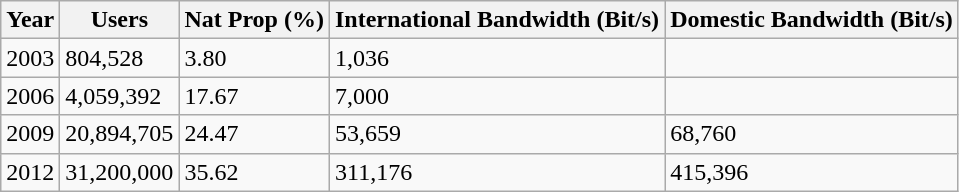<table class="wikitable" border="1">
<tr>
<th>Year</th>
<th>Users</th>
<th>Nat Prop (%)</th>
<th>International Bandwidth (Bit/s)</th>
<th>Domestic Bandwidth (Bit/s)</th>
</tr>
<tr>
<td>2003</td>
<td>804,528</td>
<td>3.80</td>
<td>1,036</td>
<td></td>
</tr>
<tr>
<td>2006</td>
<td>4,059,392</td>
<td>17.67</td>
<td>7,000</td>
<td></td>
</tr>
<tr>
<td>2009</td>
<td>20,894,705</td>
<td>24.47</td>
<td>53,659</td>
<td>68,760</td>
</tr>
<tr>
<td>2012</td>
<td>31,200,000</td>
<td>35.62</td>
<td>311,176</td>
<td>415,396</td>
</tr>
</table>
